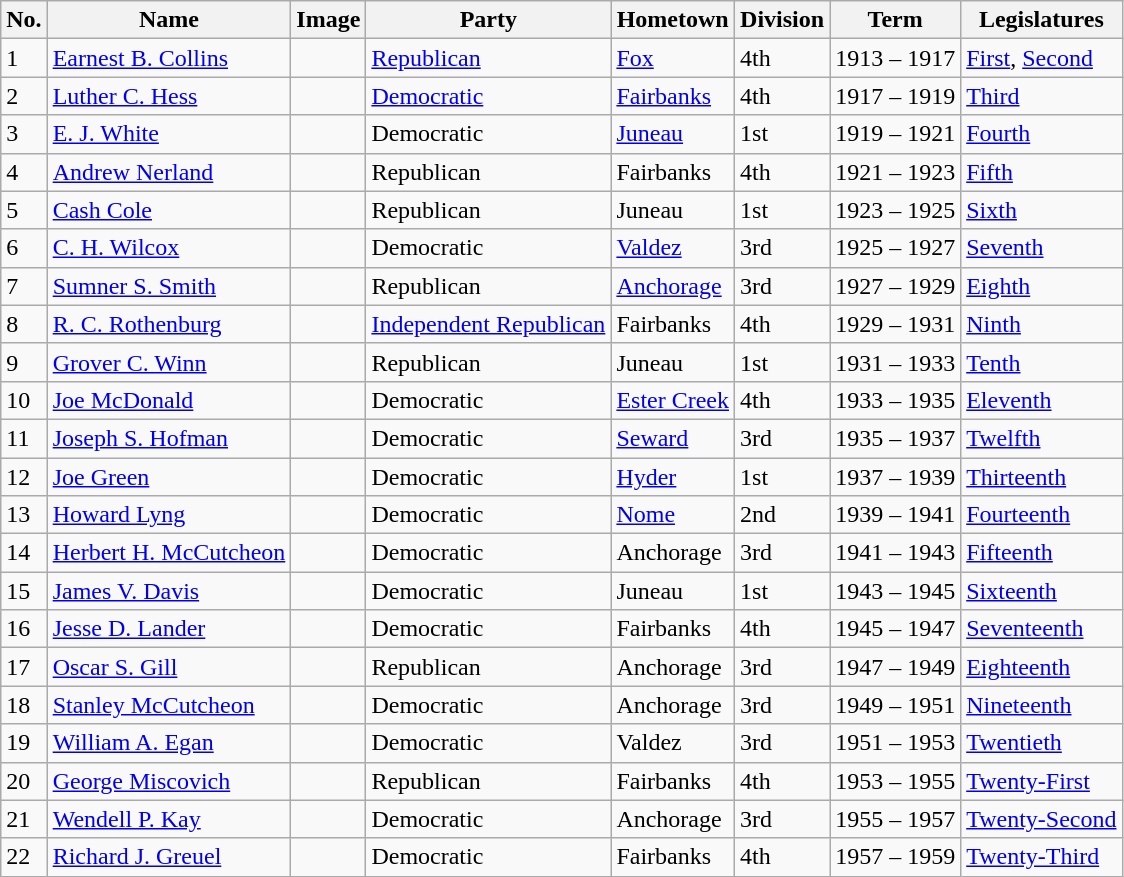<table class="wikitable">
<tr>
<th>No.</th>
<th>Name</th>
<th>Image</th>
<th>Party</th>
<th>Hometown</th>
<th>Division</th>
<th>Term</th>
<th>Legislatures</th>
</tr>
<tr>
<td>1</td>
<td><a href='#'>Earnest B. Collins</a></td>
<td></td>
<td><a href='#'>Republican</a></td>
<td><a href='#'>Fox</a></td>
<td>4th</td>
<td>1913 – 1917</td>
<td><a href='#'>First</a>, <a href='#'>Second</a></td>
</tr>
<tr>
<td>2</td>
<td><a href='#'>Luther C. Hess</a></td>
<td></td>
<td><a href='#'>Democratic</a></td>
<td><a href='#'>Fairbanks</a></td>
<td>4th</td>
<td>1917 – 1919</td>
<td><a href='#'>Third</a></td>
</tr>
<tr>
<td>3</td>
<td><a href='#'>E. J. White</a></td>
<td></td>
<td>Democratic</td>
<td><a href='#'>Juneau</a></td>
<td>1st</td>
<td>1919 – 1921</td>
<td><a href='#'>Fourth</a></td>
</tr>
<tr>
<td>4</td>
<td><a href='#'>Andrew Nerland</a></td>
<td></td>
<td>Republican</td>
<td>Fairbanks</td>
<td>4th</td>
<td>1921 – 1923</td>
<td><a href='#'>Fifth</a></td>
</tr>
<tr>
<td>5</td>
<td><a href='#'>Cash Cole</a></td>
<td></td>
<td>Republican</td>
<td>Juneau</td>
<td>1st</td>
<td>1923 – 1925</td>
<td><a href='#'>Sixth</a></td>
</tr>
<tr>
<td>6</td>
<td><a href='#'>C. H. Wilcox</a></td>
<td></td>
<td>Democratic</td>
<td><a href='#'>Valdez</a></td>
<td>3rd</td>
<td>1925 – 1927</td>
<td><a href='#'>Seventh</a></td>
</tr>
<tr>
<td>7</td>
<td><a href='#'>Sumner S. Smith</a></td>
<td></td>
<td>Republican</td>
<td><a href='#'>Anchorage</a></td>
<td>3rd</td>
<td>1927 – 1929</td>
<td><a href='#'>Eighth</a></td>
</tr>
<tr>
<td>8</td>
<td><a href='#'>R. C. Rothenburg</a></td>
<td></td>
<td><a href='#'>Independent Republican</a></td>
<td>Fairbanks</td>
<td>4th</td>
<td>1929 – 1931</td>
<td><a href='#'>Ninth</a></td>
</tr>
<tr>
<td>9</td>
<td><a href='#'>Grover C. Winn</a></td>
<td></td>
<td>Republican</td>
<td>Juneau</td>
<td>1st</td>
<td>1931 – 1933</td>
<td><a href='#'>Tenth</a></td>
</tr>
<tr>
<td>10</td>
<td><a href='#'>Joe McDonald</a></td>
<td></td>
<td>Democratic</td>
<td><a href='#'>Ester Creek</a></td>
<td>4th</td>
<td>1933 – 1935</td>
<td><a href='#'>Eleventh</a></td>
</tr>
<tr>
<td>11</td>
<td><a href='#'>Joseph S. Hofman</a></td>
<td></td>
<td>Democratic</td>
<td><a href='#'>Seward</a></td>
<td>3rd</td>
<td>1935 – 1937</td>
<td><a href='#'>Twelfth</a></td>
</tr>
<tr>
<td>12</td>
<td><a href='#'>Joe Green</a></td>
<td></td>
<td>Democratic</td>
<td><a href='#'>Hyder</a></td>
<td>1st</td>
<td>1937 – 1939</td>
<td><a href='#'>Thirteenth</a></td>
</tr>
<tr>
<td>13</td>
<td><a href='#'>Howard Lyng</a></td>
<td></td>
<td>Democratic</td>
<td><a href='#'>Nome</a></td>
<td>2nd</td>
<td>1939 – 1941</td>
<td><a href='#'>Fourteenth</a></td>
</tr>
<tr>
<td>14</td>
<td><a href='#'>Herbert H. McCutcheon</a></td>
<td></td>
<td>Democratic</td>
<td>Anchorage</td>
<td>3rd</td>
<td>1941 – 1943</td>
<td><a href='#'>Fifteenth</a></td>
</tr>
<tr>
<td>15</td>
<td><a href='#'>James V. Davis</a></td>
<td></td>
<td>Democratic</td>
<td>Juneau</td>
<td>1st</td>
<td>1943 – 1945</td>
<td><a href='#'>Sixteenth</a></td>
</tr>
<tr>
<td>16</td>
<td><a href='#'>Jesse D. Lander</a></td>
<td></td>
<td>Democratic</td>
<td>Fairbanks</td>
<td>4th</td>
<td>1945 – 1947</td>
<td><a href='#'>Seventeenth</a></td>
</tr>
<tr>
<td>17</td>
<td><a href='#'>Oscar S. Gill</a></td>
<td></td>
<td>Republican</td>
<td>Anchorage</td>
<td>3rd</td>
<td>1947 – 1949</td>
<td><a href='#'>Eighteenth</a></td>
</tr>
<tr>
<td>18</td>
<td><a href='#'>Stanley McCutcheon</a></td>
<td></td>
<td>Democratic</td>
<td>Anchorage</td>
<td>3rd</td>
<td>1949 – 1951</td>
<td><a href='#'>Nineteenth</a></td>
</tr>
<tr>
<td>19</td>
<td><a href='#'>William A. Egan</a></td>
<td></td>
<td>Democratic</td>
<td>Valdez</td>
<td>3rd</td>
<td>1951 – 1953</td>
<td><a href='#'>Twentieth</a></td>
</tr>
<tr>
<td>20</td>
<td><a href='#'>George Miscovich</a></td>
<td></td>
<td>Republican</td>
<td>Fairbanks</td>
<td>4th</td>
<td>1953 – 1955</td>
<td><a href='#'>Twenty-First</a></td>
</tr>
<tr>
<td>21</td>
<td><a href='#'>Wendell P. Kay</a></td>
<td></td>
<td>Democratic</td>
<td>Anchorage</td>
<td>3rd</td>
<td>1955 – 1957</td>
<td><a href='#'>Twenty-Second</a></td>
</tr>
<tr>
<td>22</td>
<td><a href='#'>Richard J. Greuel</a></td>
<td></td>
<td>Democratic</td>
<td>Fairbanks</td>
<td>4th</td>
<td>1957 – 1959</td>
<td><a href='#'>Twenty-Third</a></td>
</tr>
</table>
